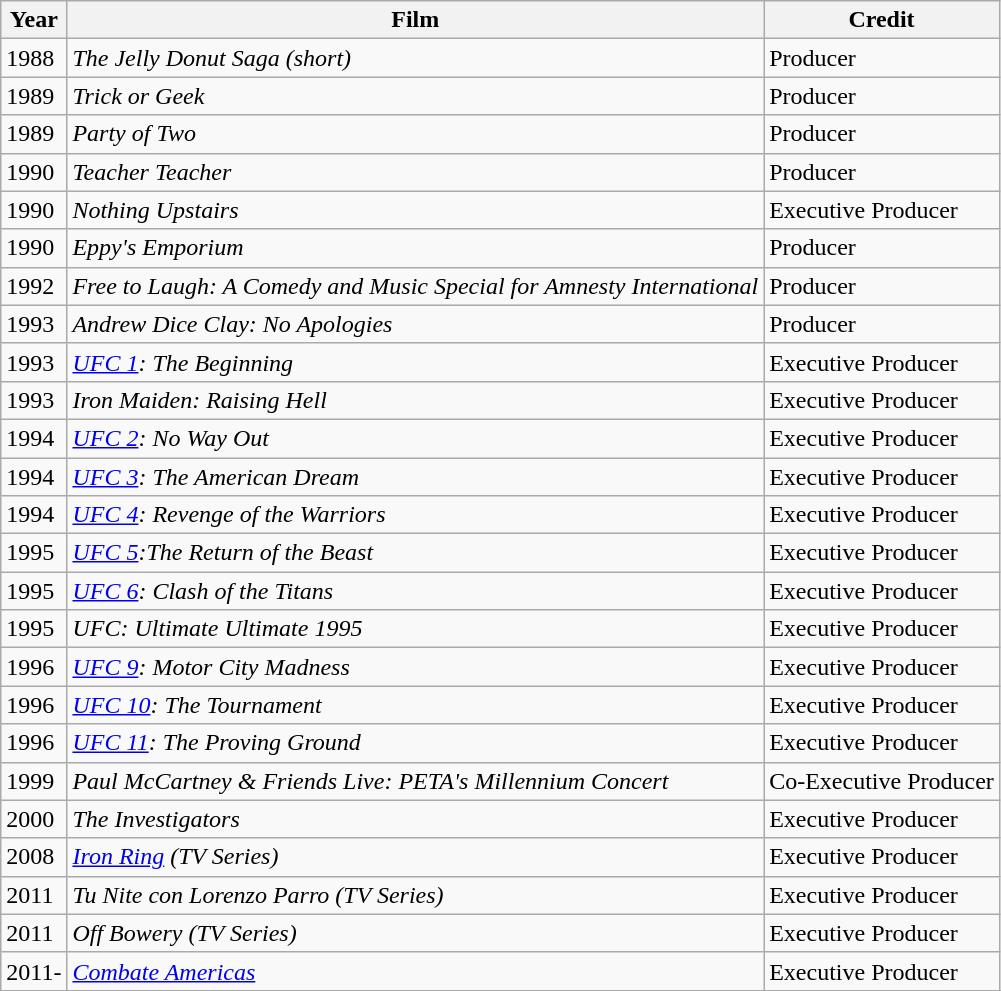<table class="wikitable sortable">
<tr>
<th>Year</th>
<th>Film</th>
<th>Credit</th>
</tr>
<tr>
<td>1988</td>
<td><em>The Jelly Donut Saga (short)</em></td>
<td>Producer</td>
</tr>
<tr>
<td>1989</td>
<td><em>Trick or Geek</em></td>
<td>Producer</td>
</tr>
<tr>
<td>1989</td>
<td><em>Party of Two</em></td>
<td>Producer</td>
</tr>
<tr>
<td>1990</td>
<td><em>Teacher Teacher</em></td>
<td>Producer</td>
</tr>
<tr>
<td>1990</td>
<td><em>Nothing Upstairs</em></td>
<td>Executive Producer</td>
</tr>
<tr>
<td>1990</td>
<td><em>Eppy's Emporium</em></td>
<td>Producer</td>
</tr>
<tr>
<td>1992</td>
<td><em>Free to Laugh: A Comedy and Music Special for Amnesty International</em></td>
<td>Producer</td>
</tr>
<tr>
<td>1993</td>
<td><em>Andrew Dice Clay: No Apologies</em></td>
<td>Producer</td>
</tr>
<tr>
<td>1993</td>
<td><em><a href='#'>UFC 1</a>: The Beginning</em></td>
<td>Executive Producer</td>
</tr>
<tr>
<td>1993</td>
<td><em>Iron Maiden: Raising Hell</em></td>
<td>Executive Producer</td>
</tr>
<tr>
<td>1994</td>
<td><em><a href='#'>UFC 2</a>: No Way Out</em></td>
<td>Executive Producer</td>
</tr>
<tr>
<td>1994</td>
<td><em><a href='#'>UFC 3</a>: The American Dream</em></td>
<td>Executive Producer</td>
</tr>
<tr>
<td>1994</td>
<td><em><a href='#'>UFC 4</a>: Revenge of the Warriors</em></td>
<td>Executive Producer</td>
</tr>
<tr>
<td>1995</td>
<td><em><a href='#'>UFC 5</a>:The Return of the Beast</em></td>
<td>Executive Producer</td>
</tr>
<tr>
<td>1995</td>
<td><em><a href='#'>UFC 6</a>: Clash of the Titans</em></td>
<td>Executive Producer</td>
</tr>
<tr>
<td>1995</td>
<td><em>UFC: Ultimate Ultimate 1995</em></td>
<td>Executive Producer</td>
</tr>
<tr>
<td>1996</td>
<td><em><a href='#'>UFC 9</a>: Motor City Madness</em></td>
<td>Executive Producer</td>
</tr>
<tr>
<td>1996</td>
<td><em><a href='#'>UFC 10</a>: The Tournament</em></td>
<td>Executive Producer</td>
</tr>
<tr>
<td>1996</td>
<td><em><a href='#'>UFC 11</a>: The Proving Ground</em></td>
<td>Executive Producer</td>
</tr>
<tr>
<td>1999</td>
<td><em>Paul McCartney & Friends Live: PETA's Millennium Concert</em></td>
<td>Co-Executive Producer</td>
</tr>
<tr>
<td>2000</td>
<td><em>The Investigators</em></td>
<td>Executive Producer</td>
</tr>
<tr>
<td>2008</td>
<td><em><a href='#'>Iron Ring</a> (TV Series)</em></td>
<td>Executive Producer</td>
</tr>
<tr>
<td>2011</td>
<td><em>Tu Nite con Lorenzo Parro (TV Series)</em></td>
<td>Executive Producer</td>
</tr>
<tr>
<td>2011</td>
<td><em>Off Bowery (TV Series)</em></td>
<td>Executive Producer</td>
</tr>
<tr>
<td>2011-</td>
<td><em><a href='#'>Combate Americas</a></em></td>
<td>Executive Producer</td>
</tr>
<tr>
</tr>
</table>
